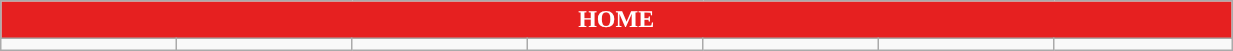<table class="wikitable collapsible collapsed" style="width:65%">
<tr>
<th colspan=16 ! style="color:white; background:#E62020">HOME</th>
</tr>
<tr>
<td></td>
<td></td>
<td></td>
<td></td>
<td></td>
<td></td>
<td></td>
</tr>
</table>
